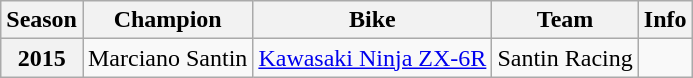<table class="wikitable">
<tr>
<th>Season</th>
<th>Champion</th>
<th>Bike</th>
<th>Team</th>
<th>Info</th>
</tr>
<tr>
<th>2015</th>
<td> Marciano Santin</td>
<td> <a href='#'>Kawasaki Ninja ZX-6R</a></td>
<td> Santin Racing</td>
<td></td>
</tr>
</table>
